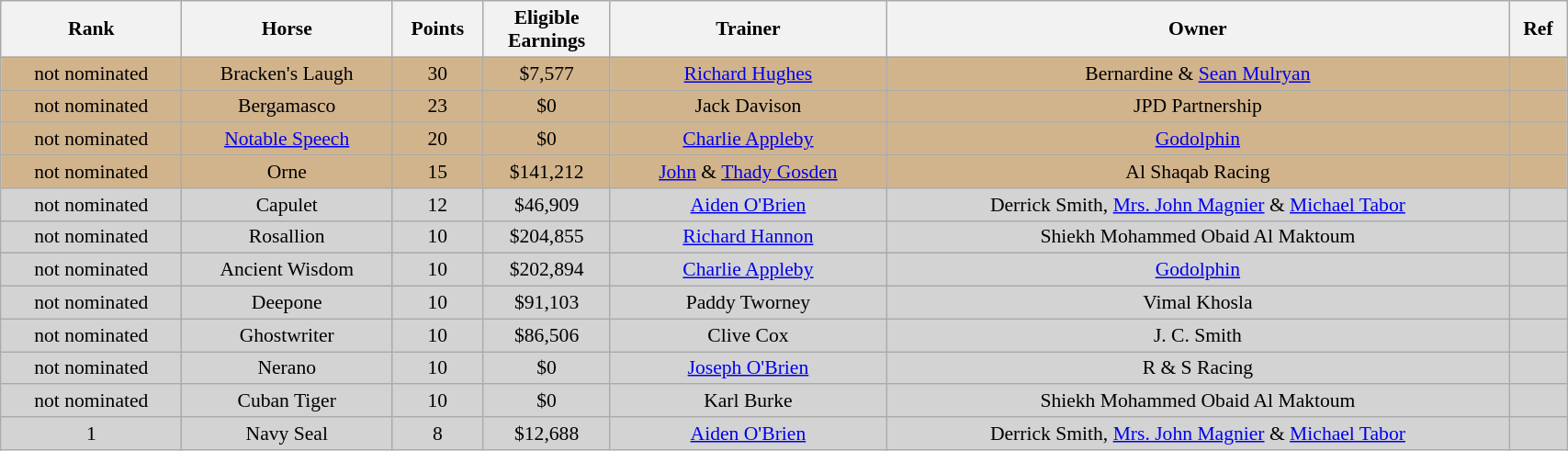<table class="wikitable" style="text-align:center; width:90%; font-size:90%">
<tr>
<th>Rank</th>
<th>Horse</th>
<th>Points</th>
<th>Eligible<br>Earnings</th>
<th>Trainer</th>
<th>Owner</th>
<th>Ref</th>
</tr>
<tr style="background:tan">
<td>not nominated</td>
<td>Bracken's Laugh</td>
<td>30</td>
<td>$7,577</td>
<td><a href='#'>Richard Hughes</a></td>
<td>Bernardine & <a href='#'>Sean Mulryan</a></td>
<td></td>
</tr>
<tr style="background:tan">
<td>not nominated</td>
<td>Bergamasco</td>
<td>23</td>
<td>$0</td>
<td>Jack Davison</td>
<td>JPD Partnership</td>
<td></td>
</tr>
<tr style="background:tan">
<td>not nominated</td>
<td><a href='#'>Notable Speech</a></td>
<td>20</td>
<td>$0</td>
<td><a href='#'>Charlie Appleby</a></td>
<td><a href='#'>Godolphin</a></td>
<td></td>
</tr>
<tr style="background:tan">
<td>not nominated</td>
<td>Orne</td>
<td>15</td>
<td>$141,212</td>
<td><a href='#'>John</a> & <a href='#'>Thady Gosden</a></td>
<td>Al Shaqab Racing</td>
<td></td>
</tr>
<tr style="background:lightgray">
<td>not nominated</td>
<td>Capulet</td>
<td>12</td>
<td>$46,909</td>
<td><a href='#'>Aiden O'Brien</a></td>
<td>Derrick Smith, <a href='#'>Mrs. John Magnier</a> & <a href='#'>Michael Tabor</a></td>
<td></td>
</tr>
<tr style="background:lightgray">
<td>not nominated</td>
<td>Rosallion</td>
<td>10</td>
<td>$204,855</td>
<td><a href='#'>Richard Hannon</a></td>
<td>Shiekh Mohammed Obaid Al Maktoum</td>
<td></td>
</tr>
<tr style="background:lightgray">
<td>not nominated</td>
<td>Ancient Wisdom</td>
<td>10</td>
<td>$202,894</td>
<td><a href='#'>Charlie Appleby</a></td>
<td><a href='#'>Godolphin</a></td>
<td></td>
</tr>
<tr style="background:lightgray">
<td>not nominated</td>
<td>Deepone</td>
<td>10</td>
<td>$91,103</td>
<td>Paddy Tworney</td>
<td>Vimal Khosla</td>
<td></td>
</tr>
<tr style="background:lightgray">
<td>not nominated</td>
<td>Ghostwriter</td>
<td>10</td>
<td>$86,506</td>
<td>Clive Cox</td>
<td>J. C. Smith</td>
<td></td>
</tr>
<tr style="background:lightgray">
<td>not nominated</td>
<td>Nerano</td>
<td>10</td>
<td>$0</td>
<td><a href='#'>Joseph O'Brien</a></td>
<td>R & S Racing</td>
<td></td>
</tr>
<tr style="background:lightgray">
<td>not nominated</td>
<td>Cuban Tiger</td>
<td>10</td>
<td>$0</td>
<td>Karl Burke</td>
<td>Shiekh Mohammed Obaid Al Maktoum</td>
<td></td>
</tr>
<tr style="background:lightgray">
<td>1</td>
<td>Navy Seal</td>
<td>8</td>
<td>$12,688</td>
<td><a href='#'>Aiden O'Brien</a></td>
<td>Derrick Smith, <a href='#'>Mrs. John Magnier</a> & <a href='#'>Michael Tabor</a></td>
<td></td>
</tr>
</table>
